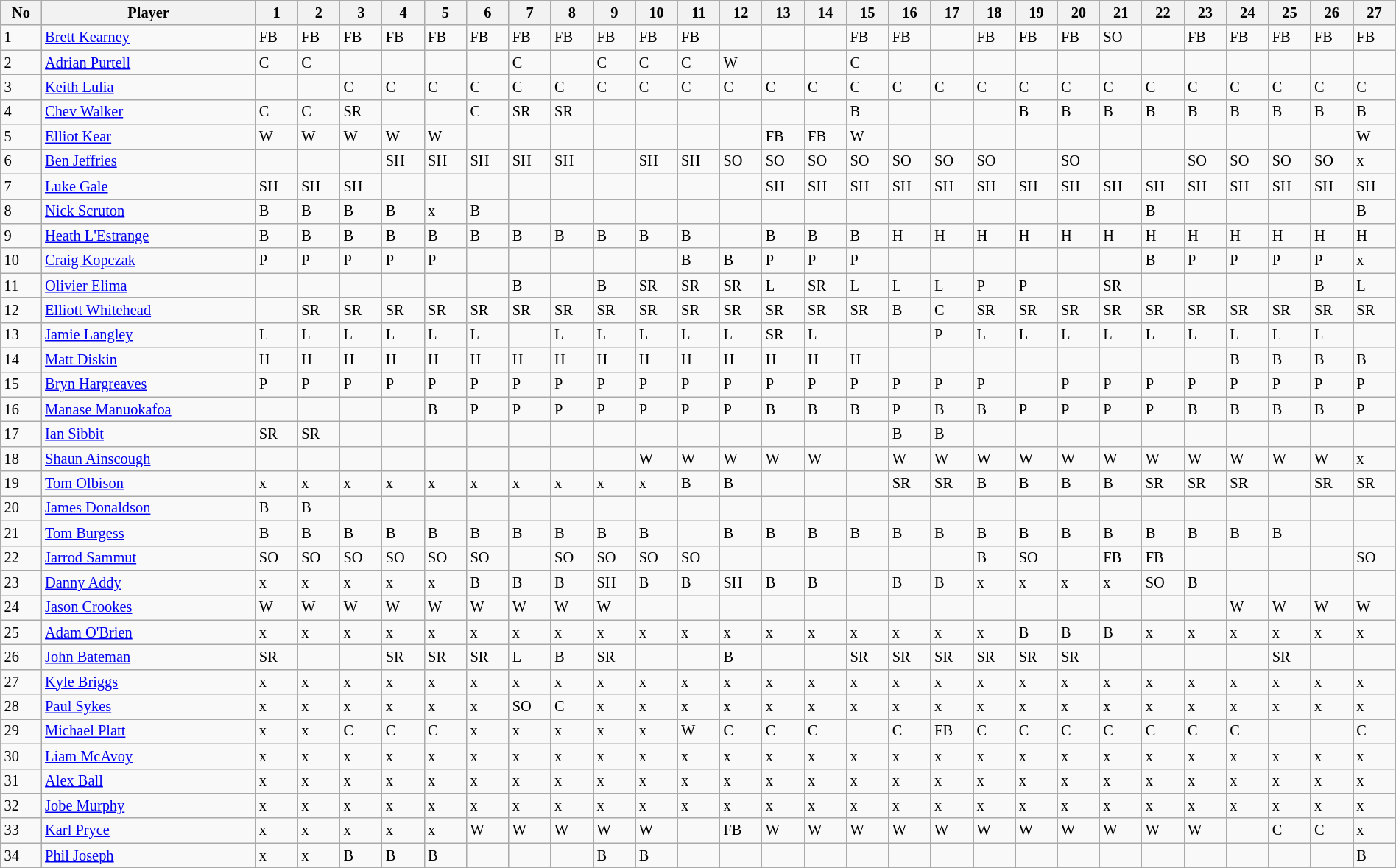<table class="wikitable" style="font-size:85%;" width="100%">
<tr>
<th>No</th>
<th>Player</th>
<th>1</th>
<th>2</th>
<th>3</th>
<th>4</th>
<th>5</th>
<th>6</th>
<th>7</th>
<th>8</th>
<th>9</th>
<th>10</th>
<th>11</th>
<th>12</th>
<th>13</th>
<th>14</th>
<th>15</th>
<th>16</th>
<th>17</th>
<th>18</th>
<th>19</th>
<th>20</th>
<th>21</th>
<th>22</th>
<th>23</th>
<th>24</th>
<th>25</th>
<th>26</th>
<th>27</th>
</tr>
<tr>
<td>1</td>
<td><a href='#'>Brett Kearney</a></td>
<td>FB</td>
<td>FB</td>
<td>FB</td>
<td>FB</td>
<td>FB</td>
<td>FB</td>
<td>FB</td>
<td>FB</td>
<td>FB</td>
<td>FB</td>
<td>FB</td>
<td></td>
<td></td>
<td></td>
<td>FB</td>
<td>FB</td>
<td></td>
<td>FB</td>
<td>FB</td>
<td>FB</td>
<td>SO</td>
<td></td>
<td>FB</td>
<td>FB</td>
<td>FB</td>
<td>FB</td>
<td>FB</td>
</tr>
<tr>
<td>2</td>
<td><a href='#'>Adrian Purtell</a></td>
<td>C</td>
<td>C</td>
<td></td>
<td></td>
<td></td>
<td></td>
<td>C</td>
<td></td>
<td>C</td>
<td>C</td>
<td>C</td>
<td>W</td>
<td></td>
<td></td>
<td>C</td>
<td></td>
<td></td>
<td></td>
<td></td>
<td></td>
<td></td>
<td></td>
<td></td>
<td></td>
<td></td>
<td></td>
<td></td>
</tr>
<tr>
<td>3</td>
<td><a href='#'>Keith Lulia</a></td>
<td></td>
<td></td>
<td>C</td>
<td>C</td>
<td>C</td>
<td>C</td>
<td>C</td>
<td>C</td>
<td>C</td>
<td>C</td>
<td>C</td>
<td>C</td>
<td>C</td>
<td>C</td>
<td>C</td>
<td>C</td>
<td>C</td>
<td>C</td>
<td>C</td>
<td>C</td>
<td>C</td>
<td>C</td>
<td>C</td>
<td>C</td>
<td>C</td>
<td>C</td>
<td>C</td>
</tr>
<tr>
<td>4</td>
<td><a href='#'>Chev Walker</a></td>
<td>C</td>
<td>C</td>
<td>SR</td>
<td></td>
<td></td>
<td>C</td>
<td>SR</td>
<td>SR</td>
<td></td>
<td></td>
<td></td>
<td></td>
<td></td>
<td></td>
<td>B</td>
<td></td>
<td></td>
<td></td>
<td>B</td>
<td>B</td>
<td>B</td>
<td>B</td>
<td>B</td>
<td>B</td>
<td>B</td>
<td>B</td>
<td>B</td>
</tr>
<tr>
<td>5</td>
<td><a href='#'>Elliot Kear</a></td>
<td>W</td>
<td>W</td>
<td>W</td>
<td>W</td>
<td>W</td>
<td></td>
<td></td>
<td></td>
<td></td>
<td></td>
<td></td>
<td></td>
<td>FB</td>
<td>FB</td>
<td>W</td>
<td></td>
<td></td>
<td></td>
<td></td>
<td></td>
<td></td>
<td></td>
<td></td>
<td></td>
<td></td>
<td></td>
<td>W</td>
</tr>
<tr>
<td>6</td>
<td><a href='#'>Ben Jeffries</a></td>
<td></td>
<td></td>
<td></td>
<td>SH</td>
<td>SH</td>
<td>SH</td>
<td>SH</td>
<td>SH</td>
<td></td>
<td>SH</td>
<td>SH</td>
<td>SO</td>
<td>SO</td>
<td>SO</td>
<td>SO</td>
<td>SO</td>
<td>SO</td>
<td>SO</td>
<td></td>
<td>SO</td>
<td></td>
<td></td>
<td>SO</td>
<td>SO</td>
<td>SO</td>
<td>SO</td>
<td>x</td>
</tr>
<tr>
<td>7</td>
<td><a href='#'>Luke Gale</a></td>
<td>SH</td>
<td>SH</td>
<td>SH</td>
<td></td>
<td></td>
<td></td>
<td></td>
<td></td>
<td></td>
<td></td>
<td></td>
<td></td>
<td>SH</td>
<td>SH</td>
<td>SH</td>
<td>SH</td>
<td>SH</td>
<td>SH</td>
<td>SH</td>
<td>SH</td>
<td>SH</td>
<td>SH</td>
<td>SH</td>
<td>SH</td>
<td>SH</td>
<td>SH</td>
<td>SH</td>
</tr>
<tr>
<td>8</td>
<td><a href='#'>Nick Scruton</a></td>
<td>B</td>
<td>B</td>
<td>B</td>
<td>B</td>
<td>x</td>
<td>B</td>
<td></td>
<td></td>
<td></td>
<td></td>
<td></td>
<td></td>
<td></td>
<td></td>
<td></td>
<td></td>
<td></td>
<td></td>
<td></td>
<td></td>
<td></td>
<td>B</td>
<td></td>
<td></td>
<td></td>
<td></td>
<td>B</td>
</tr>
<tr>
<td>9</td>
<td><a href='#'>Heath L'Estrange</a></td>
<td>B</td>
<td>B</td>
<td>B</td>
<td>B</td>
<td>B</td>
<td>B</td>
<td>B</td>
<td>B</td>
<td>B</td>
<td>B</td>
<td>B</td>
<td></td>
<td>B</td>
<td>B</td>
<td>B</td>
<td>H</td>
<td>H</td>
<td>H</td>
<td>H</td>
<td>H</td>
<td>H</td>
<td>H</td>
<td>H</td>
<td>H</td>
<td>H</td>
<td>H</td>
<td>H</td>
</tr>
<tr>
<td>10</td>
<td><a href='#'>Craig Kopczak</a></td>
<td>P</td>
<td>P</td>
<td>P</td>
<td>P</td>
<td>P</td>
<td></td>
<td></td>
<td></td>
<td></td>
<td></td>
<td>B</td>
<td>B</td>
<td>P</td>
<td>P</td>
<td>P</td>
<td></td>
<td></td>
<td></td>
<td></td>
<td></td>
<td></td>
<td>B</td>
<td>P</td>
<td>P</td>
<td>P</td>
<td>P</td>
<td>x</td>
</tr>
<tr>
<td>11</td>
<td><a href='#'>Olivier Elima</a></td>
<td></td>
<td></td>
<td></td>
<td></td>
<td></td>
<td></td>
<td>B</td>
<td></td>
<td>B</td>
<td>SR</td>
<td>SR</td>
<td>SR</td>
<td>L</td>
<td>SR</td>
<td>L</td>
<td>L</td>
<td>L</td>
<td>P</td>
<td>P</td>
<td></td>
<td>SR</td>
<td></td>
<td></td>
<td></td>
<td></td>
<td>B</td>
<td>L</td>
</tr>
<tr>
<td>12</td>
<td><a href='#'>Elliott Whitehead</a></td>
<td></td>
<td>SR</td>
<td>SR</td>
<td>SR</td>
<td>SR</td>
<td>SR</td>
<td>SR</td>
<td>SR</td>
<td>SR</td>
<td>SR</td>
<td>SR</td>
<td>SR</td>
<td>SR</td>
<td>SR</td>
<td>SR</td>
<td>B</td>
<td>C</td>
<td>SR</td>
<td>SR</td>
<td>SR</td>
<td>SR</td>
<td>SR</td>
<td>SR</td>
<td>SR</td>
<td>SR</td>
<td>SR</td>
<td>SR</td>
</tr>
<tr>
<td>13</td>
<td><a href='#'>Jamie Langley</a></td>
<td>L</td>
<td>L</td>
<td>L</td>
<td>L</td>
<td>L</td>
<td>L</td>
<td></td>
<td>L</td>
<td>L</td>
<td>L</td>
<td>L</td>
<td>L</td>
<td>SR</td>
<td>L</td>
<td></td>
<td></td>
<td>P</td>
<td>L</td>
<td>L</td>
<td>L</td>
<td>L</td>
<td>L</td>
<td>L</td>
<td>L</td>
<td>L</td>
<td>L</td>
<td></td>
</tr>
<tr>
<td>14</td>
<td><a href='#'>Matt Diskin</a></td>
<td>H</td>
<td>H</td>
<td>H</td>
<td>H</td>
<td>H</td>
<td>H</td>
<td>H</td>
<td>H</td>
<td>H</td>
<td>H</td>
<td>H</td>
<td>H</td>
<td>H</td>
<td>H</td>
<td>H</td>
<td></td>
<td></td>
<td></td>
<td></td>
<td></td>
<td></td>
<td></td>
<td></td>
<td>B</td>
<td>B</td>
<td>B</td>
<td>B</td>
</tr>
<tr>
<td>15</td>
<td><a href='#'>Bryn Hargreaves</a></td>
<td>P</td>
<td>P</td>
<td>P</td>
<td>P</td>
<td>P</td>
<td>P</td>
<td>P</td>
<td>P</td>
<td>P</td>
<td>P</td>
<td>P</td>
<td>P</td>
<td>P</td>
<td>P</td>
<td>P</td>
<td>P</td>
<td>P</td>
<td>P</td>
<td></td>
<td>P</td>
<td>P</td>
<td>P</td>
<td>P</td>
<td>P</td>
<td>P</td>
<td>P</td>
<td>P</td>
</tr>
<tr>
<td>16</td>
<td><a href='#'>Manase Manuokafoa</a></td>
<td></td>
<td></td>
<td></td>
<td></td>
<td>B</td>
<td>P</td>
<td>P</td>
<td>P</td>
<td>P</td>
<td>P</td>
<td>P</td>
<td>P</td>
<td>B</td>
<td>B</td>
<td>B</td>
<td>P</td>
<td>B</td>
<td>B</td>
<td>P</td>
<td>P</td>
<td>P</td>
<td>P</td>
<td>B</td>
<td>B</td>
<td>B</td>
<td>B</td>
<td>P</td>
</tr>
<tr>
<td>17</td>
<td><a href='#'>Ian Sibbit</a></td>
<td>SR</td>
<td>SR</td>
<td></td>
<td></td>
<td></td>
<td></td>
<td></td>
<td></td>
<td></td>
<td></td>
<td></td>
<td></td>
<td></td>
<td></td>
<td></td>
<td>B</td>
<td>B</td>
<td></td>
<td></td>
<td></td>
<td></td>
<td></td>
<td></td>
<td></td>
<td></td>
<td></td>
<td></td>
</tr>
<tr>
<td>18</td>
<td><a href='#'>Shaun Ainscough</a></td>
<td></td>
<td></td>
<td></td>
<td></td>
<td></td>
<td></td>
<td></td>
<td></td>
<td></td>
<td>W</td>
<td>W</td>
<td>W</td>
<td>W</td>
<td>W</td>
<td></td>
<td>W</td>
<td>W</td>
<td>W</td>
<td>W</td>
<td>W</td>
<td>W</td>
<td>W</td>
<td>W</td>
<td>W</td>
<td>W</td>
<td>W</td>
<td>x</td>
</tr>
<tr>
<td>19</td>
<td><a href='#'>Tom Olbison</a></td>
<td>x</td>
<td>x</td>
<td>x</td>
<td>x</td>
<td>x</td>
<td>x</td>
<td>x</td>
<td>x</td>
<td>x</td>
<td>x</td>
<td>B</td>
<td>B</td>
<td></td>
<td></td>
<td></td>
<td>SR</td>
<td>SR</td>
<td>B</td>
<td>B</td>
<td>B</td>
<td>B</td>
<td>SR</td>
<td>SR</td>
<td>SR</td>
<td></td>
<td>SR</td>
<td>SR</td>
</tr>
<tr>
<td>20</td>
<td><a href='#'>James Donaldson</a></td>
<td>B</td>
<td>B</td>
<td></td>
<td></td>
<td></td>
<td></td>
<td></td>
<td></td>
<td></td>
<td></td>
<td></td>
<td></td>
<td></td>
<td></td>
<td></td>
<td></td>
<td></td>
<td></td>
<td></td>
<td></td>
<td></td>
<td></td>
<td></td>
<td></td>
<td></td>
<td></td>
<td></td>
</tr>
<tr>
<td>21</td>
<td><a href='#'>Tom Burgess</a></td>
<td>B</td>
<td>B</td>
<td>B</td>
<td>B</td>
<td>B</td>
<td>B</td>
<td>B</td>
<td>B</td>
<td>B</td>
<td>B</td>
<td></td>
<td>B</td>
<td>B</td>
<td>B</td>
<td>B</td>
<td>B</td>
<td>B</td>
<td>B</td>
<td>B</td>
<td>B</td>
<td>B</td>
<td>B</td>
<td>B</td>
<td>B</td>
<td>B</td>
<td></td>
<td></td>
</tr>
<tr>
<td>22</td>
<td><a href='#'>Jarrod Sammut</a></td>
<td>SO</td>
<td>SO</td>
<td>SO</td>
<td>SO</td>
<td>SO</td>
<td>SO</td>
<td></td>
<td>SO</td>
<td>SO</td>
<td>SO</td>
<td>SO</td>
<td></td>
<td></td>
<td></td>
<td></td>
<td></td>
<td></td>
<td>B</td>
<td>SO</td>
<td></td>
<td>FB</td>
<td>FB</td>
<td></td>
<td></td>
<td></td>
<td></td>
<td>SO</td>
</tr>
<tr>
<td>23</td>
<td><a href='#'>Danny Addy</a></td>
<td>x</td>
<td>x</td>
<td>x</td>
<td>x</td>
<td>x</td>
<td>B</td>
<td>B</td>
<td>B</td>
<td>SH</td>
<td>B</td>
<td>B</td>
<td>SH</td>
<td>B</td>
<td>B</td>
<td></td>
<td>B</td>
<td>B</td>
<td>x</td>
<td>x</td>
<td>x</td>
<td>x</td>
<td>SO</td>
<td>B</td>
<td></td>
<td></td>
<td></td>
<td></td>
</tr>
<tr>
<td>24</td>
<td><a href='#'>Jason Crookes</a></td>
<td>W</td>
<td>W</td>
<td>W</td>
<td>W</td>
<td>W</td>
<td>W</td>
<td>W</td>
<td>W</td>
<td>W</td>
<td></td>
<td></td>
<td></td>
<td></td>
<td></td>
<td></td>
<td></td>
<td></td>
<td></td>
<td></td>
<td></td>
<td></td>
<td></td>
<td></td>
<td>W</td>
<td>W</td>
<td>W</td>
<td>W</td>
</tr>
<tr>
<td>25</td>
<td><a href='#'>Adam O'Brien</a></td>
<td>x</td>
<td>x</td>
<td>x</td>
<td>x</td>
<td>x</td>
<td>x</td>
<td>x</td>
<td>x</td>
<td>x</td>
<td>x</td>
<td>x</td>
<td>x</td>
<td>x</td>
<td>x</td>
<td>x</td>
<td>x</td>
<td>x</td>
<td>x</td>
<td>B</td>
<td>B</td>
<td>B</td>
<td>x</td>
<td>x</td>
<td>x</td>
<td>x</td>
<td>x</td>
<td>x</td>
</tr>
<tr>
<td>26</td>
<td><a href='#'>John Bateman</a></td>
<td>SR</td>
<td></td>
<td></td>
<td>SR</td>
<td>SR</td>
<td>SR</td>
<td>L</td>
<td>B</td>
<td>SR</td>
<td></td>
<td></td>
<td>B</td>
<td></td>
<td></td>
<td>SR</td>
<td>SR</td>
<td>SR</td>
<td>SR</td>
<td>SR</td>
<td>SR</td>
<td></td>
<td></td>
<td></td>
<td></td>
<td>SR</td>
<td></td>
<td></td>
</tr>
<tr>
<td>27</td>
<td><a href='#'>Kyle Briggs</a></td>
<td>x</td>
<td>x</td>
<td>x</td>
<td>x</td>
<td>x</td>
<td>x</td>
<td>x</td>
<td>x</td>
<td>x</td>
<td>x</td>
<td>x</td>
<td>x</td>
<td>x</td>
<td>x</td>
<td>x</td>
<td>x</td>
<td>x</td>
<td>x</td>
<td>x</td>
<td>x</td>
<td>x</td>
<td>x</td>
<td>x</td>
<td>x</td>
<td>x</td>
<td>x</td>
<td>x</td>
</tr>
<tr>
<td>28</td>
<td><a href='#'>Paul Sykes</a></td>
<td>x</td>
<td>x</td>
<td>x</td>
<td>x</td>
<td>x</td>
<td>x</td>
<td>SO</td>
<td>C</td>
<td>x</td>
<td>x</td>
<td>x</td>
<td>x</td>
<td>x</td>
<td>x</td>
<td>x</td>
<td>x</td>
<td>x</td>
<td>x</td>
<td>x</td>
<td>x</td>
<td>x</td>
<td>x</td>
<td>x</td>
<td>x</td>
<td>x</td>
<td>x</td>
<td>x</td>
</tr>
<tr>
<td>29</td>
<td><a href='#'>Michael Platt</a></td>
<td>x</td>
<td>x</td>
<td>C</td>
<td>C</td>
<td>C</td>
<td>x</td>
<td>x</td>
<td>x</td>
<td>x</td>
<td>x</td>
<td>W</td>
<td>C</td>
<td>C</td>
<td>C</td>
<td></td>
<td>C</td>
<td>FB</td>
<td>C</td>
<td>C</td>
<td>C</td>
<td>C</td>
<td>C</td>
<td>C</td>
<td>C</td>
<td></td>
<td></td>
<td>C</td>
</tr>
<tr>
<td>30</td>
<td><a href='#'>Liam McAvoy</a></td>
<td>x</td>
<td>x</td>
<td>x</td>
<td>x</td>
<td>x</td>
<td>x</td>
<td>x</td>
<td>x</td>
<td>x</td>
<td>x</td>
<td>x</td>
<td>x</td>
<td>x</td>
<td>x</td>
<td>x</td>
<td>x</td>
<td>x</td>
<td>x</td>
<td>x</td>
<td>x</td>
<td>x</td>
<td>x</td>
<td>x</td>
<td>x</td>
<td>x</td>
<td>x</td>
<td>x</td>
</tr>
<tr>
<td>31</td>
<td><a href='#'>Alex Ball</a></td>
<td>x</td>
<td>x</td>
<td>x</td>
<td>x</td>
<td>x</td>
<td>x</td>
<td>x</td>
<td>x</td>
<td>x</td>
<td>x</td>
<td>x</td>
<td>x</td>
<td>x</td>
<td>x</td>
<td>x</td>
<td>x</td>
<td>x</td>
<td>x</td>
<td>x</td>
<td>x</td>
<td>x</td>
<td>x</td>
<td>x</td>
<td>x</td>
<td>x</td>
<td>x</td>
<td>x</td>
</tr>
<tr>
<td>32</td>
<td><a href='#'>Jobe Murphy</a></td>
<td>x</td>
<td>x</td>
<td>x</td>
<td>x</td>
<td>x</td>
<td>x</td>
<td>x</td>
<td>x</td>
<td>x</td>
<td>x</td>
<td>x</td>
<td>x</td>
<td>x</td>
<td>x</td>
<td>x</td>
<td>x</td>
<td>x</td>
<td>x</td>
<td>x</td>
<td>x</td>
<td>x</td>
<td>x</td>
<td>x</td>
<td>x</td>
<td>x</td>
<td>x</td>
<td>x</td>
</tr>
<tr>
<td>33</td>
<td><a href='#'>Karl Pryce</a></td>
<td>x</td>
<td>x</td>
<td>x</td>
<td>x</td>
<td>x</td>
<td>W</td>
<td>W</td>
<td>W</td>
<td>W</td>
<td>W</td>
<td></td>
<td>FB</td>
<td>W</td>
<td>W</td>
<td>W</td>
<td>W</td>
<td>W</td>
<td>W</td>
<td>W</td>
<td>W</td>
<td>W</td>
<td>W</td>
<td>W</td>
<td></td>
<td>C</td>
<td>C</td>
<td>x</td>
</tr>
<tr>
<td>34</td>
<td><a href='#'>Phil Joseph</a></td>
<td>x</td>
<td>x</td>
<td>B</td>
<td>B</td>
<td>B</td>
<td></td>
<td></td>
<td></td>
<td>B</td>
<td>B</td>
<td></td>
<td></td>
<td></td>
<td></td>
<td></td>
<td></td>
<td></td>
<td></td>
<td></td>
<td></td>
<td></td>
<td></td>
<td></td>
<td></td>
<td></td>
<td></td>
<td>B</td>
</tr>
<tr>
</tr>
</table>
